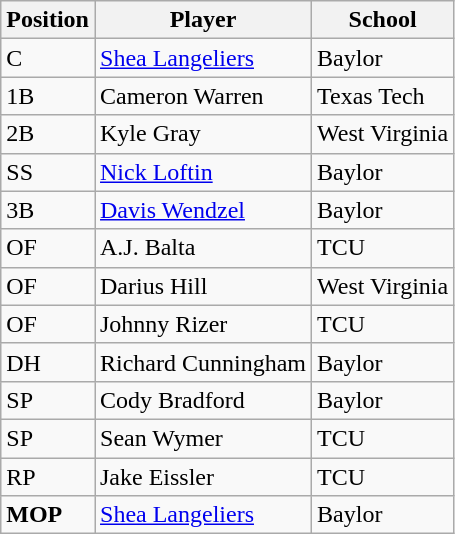<table class="wikitable">
<tr>
<th>Position</th>
<th>Player</th>
<th>School</th>
</tr>
<tr>
<td>C</td>
<td><a href='#'>Shea Langeliers</a></td>
<td>Baylor</td>
</tr>
<tr>
<td>1B</td>
<td>Cameron Warren</td>
<td>Texas Tech</td>
</tr>
<tr>
<td>2B</td>
<td>Kyle Gray</td>
<td>West Virginia</td>
</tr>
<tr>
<td>SS</td>
<td><a href='#'>Nick Loftin</a></td>
<td>Baylor</td>
</tr>
<tr>
<td>3B</td>
<td><a href='#'>Davis Wendzel</a></td>
<td>Baylor</td>
</tr>
<tr>
<td>OF</td>
<td>A.J. Balta</td>
<td>TCU</td>
</tr>
<tr>
<td>OF</td>
<td>Darius Hill</td>
<td>West Virginia</td>
</tr>
<tr>
<td>OF</td>
<td>Johnny Rizer</td>
<td>TCU</td>
</tr>
<tr>
<td>DH</td>
<td>Richard Cunningham</td>
<td>Baylor</td>
</tr>
<tr>
<td>SP</td>
<td>Cody Bradford</td>
<td>Baylor</td>
</tr>
<tr>
<td>SP</td>
<td>Sean Wymer</td>
<td>TCU</td>
</tr>
<tr>
<td>RP</td>
<td>Jake Eissler</td>
<td>TCU</td>
</tr>
<tr>
<td><strong>MOP</strong></td>
<td><a href='#'>Shea Langeliers</a></td>
<td>Baylor</td>
</tr>
</table>
